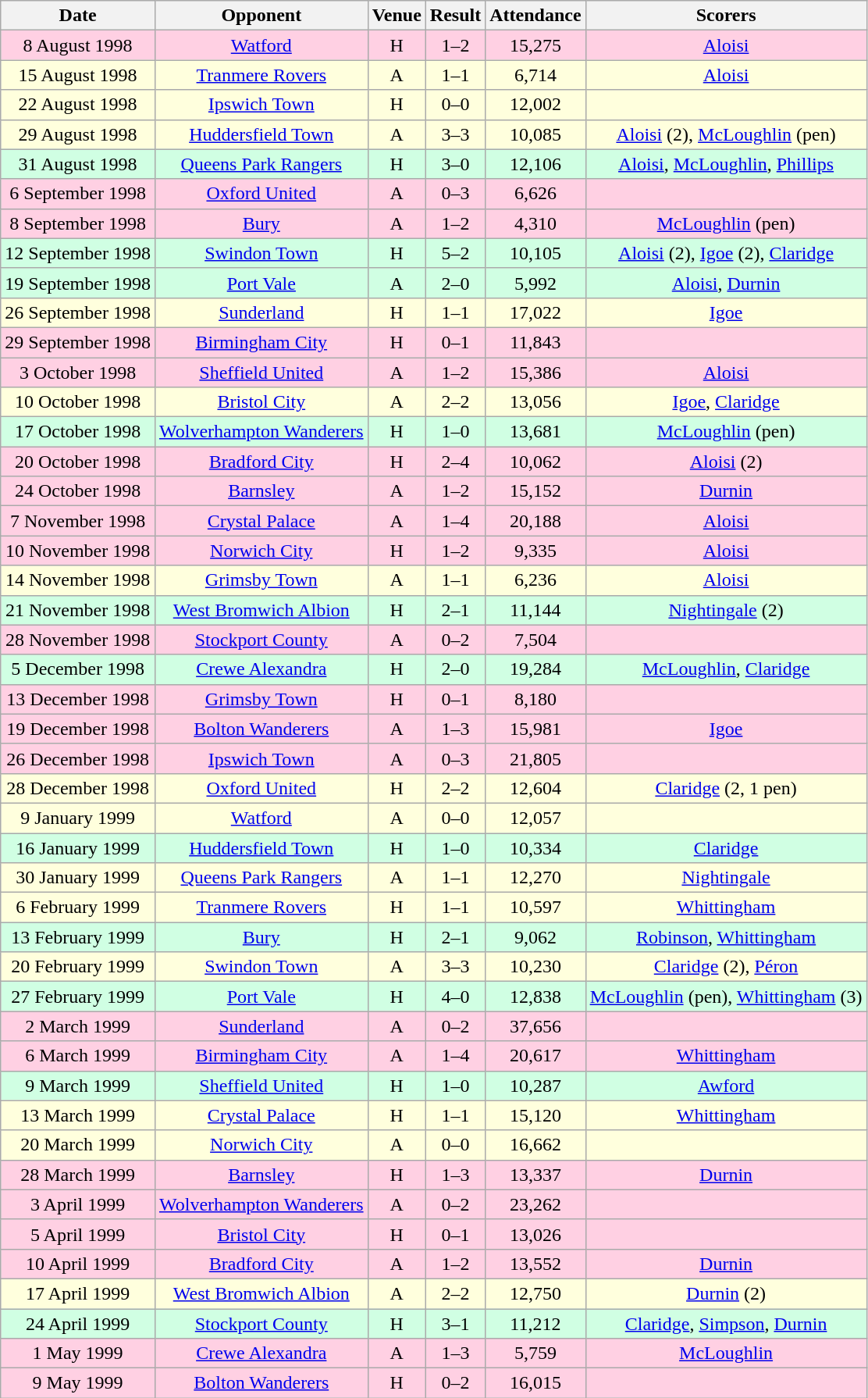<table class="wikitable sortable" style="font-size:100%; text-align:center">
<tr>
<th>Date</th>
<th>Opponent</th>
<th>Venue</th>
<th>Result</th>
<th>Attendance</th>
<th>Scorers</th>
</tr>
<tr style="background-color: #ffd0e3;">
<td>8 August 1998</td>
<td><a href='#'>Watford</a></td>
<td>H</td>
<td>1–2</td>
<td>15,275</td>
<td><a href='#'>Aloisi</a></td>
</tr>
<tr style="background-color: #ffffdd;">
<td>15 August 1998</td>
<td><a href='#'>Tranmere Rovers</a></td>
<td>A</td>
<td>1–1</td>
<td>6,714</td>
<td><a href='#'>Aloisi</a></td>
</tr>
<tr style="background-color: #ffffdd;">
<td>22 August 1998</td>
<td><a href='#'>Ipswich Town</a></td>
<td>H</td>
<td>0–0</td>
<td>12,002</td>
<td></td>
</tr>
<tr style="background-color: #ffffdd;">
<td>29 August 1998</td>
<td><a href='#'>Huddersfield Town</a></td>
<td>A</td>
<td>3–3</td>
<td>10,085</td>
<td><a href='#'>Aloisi</a> (2), <a href='#'>McLoughlin</a> (pen)</td>
</tr>
<tr style="background-color: #d0ffe3;">
<td>31 August 1998</td>
<td><a href='#'>Queens Park Rangers</a></td>
<td>H</td>
<td>3–0</td>
<td>12,106</td>
<td><a href='#'>Aloisi</a>, <a href='#'>McLoughlin</a>, <a href='#'>Phillips</a></td>
</tr>
<tr style="background-color: #ffd0e3;">
<td>6 September 1998</td>
<td><a href='#'>Oxford United</a></td>
<td>A</td>
<td>0–3</td>
<td>6,626</td>
<td></td>
</tr>
<tr style="background-color: #ffd0e3;">
<td>8 September 1998</td>
<td><a href='#'>Bury</a></td>
<td>A</td>
<td>1–2</td>
<td>4,310</td>
<td><a href='#'>McLoughlin</a> (pen)</td>
</tr>
<tr style="background-color: #d0ffe3;">
<td>12 September 1998</td>
<td><a href='#'>Swindon Town</a></td>
<td>H</td>
<td>5–2</td>
<td>10,105</td>
<td><a href='#'>Aloisi</a> (2), <a href='#'>Igoe</a> (2), <a href='#'>Claridge</a></td>
</tr>
<tr style="background-color: #d0ffe3;">
<td>19 September 1998</td>
<td><a href='#'>Port Vale</a></td>
<td>A</td>
<td>2–0</td>
<td>5,992</td>
<td><a href='#'>Aloisi</a>, <a href='#'>Durnin</a></td>
</tr>
<tr style="background-color: #ffffdd;">
<td>26 September 1998</td>
<td><a href='#'>Sunderland</a></td>
<td>H</td>
<td>1–1</td>
<td>17,022</td>
<td><a href='#'>Igoe</a></td>
</tr>
<tr style="background-color: #ffd0e3;">
<td>29 September 1998</td>
<td><a href='#'>Birmingham City</a></td>
<td>H</td>
<td>0–1</td>
<td>11,843</td>
<td></td>
</tr>
<tr style="background-color: #ffd0e3;">
<td>3 October 1998</td>
<td><a href='#'>Sheffield United</a></td>
<td>A</td>
<td>1–2</td>
<td>15,386</td>
<td><a href='#'>Aloisi</a></td>
</tr>
<tr style="background-color: #ffffdd;">
<td>10 October 1998</td>
<td><a href='#'>Bristol City</a></td>
<td>A</td>
<td>2–2</td>
<td>13,056</td>
<td><a href='#'>Igoe</a>, <a href='#'>Claridge</a></td>
</tr>
<tr style="background-color: #d0ffe3;">
<td>17 October 1998</td>
<td><a href='#'>Wolverhampton Wanderers</a></td>
<td>H</td>
<td>1–0</td>
<td>13,681</td>
<td><a href='#'>McLoughlin</a> (pen)</td>
</tr>
<tr style="background-color: #ffd0e3;">
<td>20 October 1998</td>
<td><a href='#'>Bradford City</a></td>
<td>H</td>
<td>2–4</td>
<td>10,062</td>
<td><a href='#'>Aloisi</a> (2)</td>
</tr>
<tr style="background-color: #ffd0e3;">
<td>24 October 1998</td>
<td><a href='#'>Barnsley</a></td>
<td>A</td>
<td>1–2</td>
<td>15,152</td>
<td><a href='#'>Durnin</a></td>
</tr>
<tr style="background-color: #ffd0e3;">
<td>7 November 1998</td>
<td><a href='#'>Crystal Palace</a></td>
<td>A</td>
<td>1–4</td>
<td>20,188</td>
<td><a href='#'>Aloisi</a></td>
</tr>
<tr style="background-color: #ffd0e3;">
<td>10 November 1998</td>
<td><a href='#'>Norwich City</a></td>
<td>H</td>
<td>1–2</td>
<td>9,335</td>
<td><a href='#'>Aloisi</a></td>
</tr>
<tr style="background-color: #ffffdd;">
<td>14 November 1998</td>
<td><a href='#'>Grimsby Town</a></td>
<td>A</td>
<td>1–1</td>
<td>6,236</td>
<td><a href='#'>Aloisi</a></td>
</tr>
<tr style="background-color: #d0ffe3;">
<td>21 November 1998</td>
<td><a href='#'>West Bromwich Albion</a></td>
<td>H</td>
<td>2–1</td>
<td>11,144</td>
<td><a href='#'>Nightingale</a> (2)</td>
</tr>
<tr style="background-color: #ffd0e3;">
<td>28 November 1998</td>
<td><a href='#'>Stockport County</a></td>
<td>A</td>
<td>0–2</td>
<td>7,504</td>
<td></td>
</tr>
<tr style="background-color: #d0ffe3;">
<td>5 December 1998</td>
<td><a href='#'>Crewe Alexandra</a></td>
<td>H</td>
<td>2–0</td>
<td>19,284</td>
<td><a href='#'>McLoughlin</a>, <a href='#'>Claridge</a></td>
</tr>
<tr style="background-color: #ffd0e3;">
<td>13 December 1998</td>
<td><a href='#'>Grimsby Town</a></td>
<td>H</td>
<td>0–1</td>
<td>8,180</td>
<td></td>
</tr>
<tr style="background-color: #ffd0e3;">
<td>19 December 1998</td>
<td><a href='#'>Bolton Wanderers</a></td>
<td>A</td>
<td>1–3</td>
<td>15,981</td>
<td><a href='#'>Igoe</a></td>
</tr>
<tr style="background-color: #ffd0e3;">
<td>26 December 1998</td>
<td><a href='#'>Ipswich Town</a></td>
<td>A</td>
<td>0–3</td>
<td>21,805</td>
<td></td>
</tr>
<tr style="background-color: #ffffdd;">
<td>28 December 1998</td>
<td><a href='#'>Oxford United</a></td>
<td>H</td>
<td>2–2</td>
<td>12,604</td>
<td><a href='#'>Claridge</a> (2, 1 pen)</td>
</tr>
<tr style="background-color: #ffffdd;">
<td>9 January 1999</td>
<td><a href='#'>Watford</a></td>
<td>A</td>
<td>0–0</td>
<td>12,057</td>
<td></td>
</tr>
<tr style="background-color: #d0ffe3;">
<td>16 January 1999</td>
<td><a href='#'>Huddersfield Town</a></td>
<td>H</td>
<td>1–0</td>
<td>10,334</td>
<td><a href='#'>Claridge</a></td>
</tr>
<tr style="background-color: #ffffdd;">
<td>30 January 1999</td>
<td><a href='#'>Queens Park Rangers</a></td>
<td>A</td>
<td>1–1</td>
<td>12,270</td>
<td><a href='#'>Nightingale</a></td>
</tr>
<tr style="background-color: #ffffdd;">
<td>6 February 1999</td>
<td><a href='#'>Tranmere Rovers</a></td>
<td>H</td>
<td>1–1</td>
<td>10,597</td>
<td><a href='#'>Whittingham</a></td>
</tr>
<tr style="background-color: #d0ffe3;">
<td>13 February 1999</td>
<td><a href='#'>Bury</a></td>
<td>H</td>
<td>2–1</td>
<td>9,062</td>
<td><a href='#'>Robinson</a>, <a href='#'>Whittingham</a></td>
</tr>
<tr style="background-color: #ffffdd;">
<td>20 February 1999</td>
<td><a href='#'>Swindon Town</a></td>
<td>A</td>
<td>3–3</td>
<td>10,230</td>
<td><a href='#'>Claridge</a> (2), <a href='#'>Péron</a></td>
</tr>
<tr style="background-color: #d0ffe3;">
<td>27 February 1999</td>
<td><a href='#'>Port Vale</a></td>
<td>H</td>
<td>4–0</td>
<td>12,838</td>
<td><a href='#'>McLoughlin</a> (pen), <a href='#'>Whittingham</a> (3)</td>
</tr>
<tr style="background-color: #ffd0e3;">
<td>2 March 1999</td>
<td><a href='#'>Sunderland</a></td>
<td>A</td>
<td>0–2</td>
<td>37,656</td>
<td></td>
</tr>
<tr style="background-color: #ffd0e3;">
<td>6 March 1999</td>
<td><a href='#'>Birmingham City</a></td>
<td>A</td>
<td>1–4</td>
<td>20,617</td>
<td><a href='#'>Whittingham</a></td>
</tr>
<tr style="background-color: #d0ffe3;">
<td>9 March 1999</td>
<td><a href='#'>Sheffield United</a></td>
<td>H</td>
<td>1–0</td>
<td>10,287</td>
<td><a href='#'>Awford</a></td>
</tr>
<tr style="background-color: #ffffdd;">
<td>13 March 1999</td>
<td><a href='#'>Crystal Palace</a></td>
<td>H</td>
<td>1–1</td>
<td>15,120</td>
<td><a href='#'>Whittingham</a></td>
</tr>
<tr style="background-color: #ffffdd;">
<td>20 March 1999</td>
<td><a href='#'>Norwich City</a></td>
<td>A</td>
<td>0–0</td>
<td>16,662</td>
<td></td>
</tr>
<tr style="background-color: #ffd0e3;">
<td>28 March 1999</td>
<td><a href='#'>Barnsley</a></td>
<td>H</td>
<td>1–3</td>
<td>13,337</td>
<td><a href='#'>Durnin</a></td>
</tr>
<tr style="background-color: #ffd0e3;">
<td>3 April 1999</td>
<td><a href='#'>Wolverhampton Wanderers</a></td>
<td>A</td>
<td>0–2</td>
<td>23,262</td>
<td></td>
</tr>
<tr style="background-color: #ffd0e3;">
<td>5 April 1999</td>
<td><a href='#'>Bristol City</a></td>
<td>H</td>
<td>0–1</td>
<td>13,026</td>
<td></td>
</tr>
<tr style="background-color: #ffd0e3;">
<td>10 April 1999</td>
<td><a href='#'>Bradford City</a></td>
<td>A</td>
<td>1–2</td>
<td>13,552</td>
<td><a href='#'>Durnin</a></td>
</tr>
<tr style="background-color: #ffffdd;">
<td>17 April 1999</td>
<td><a href='#'>West Bromwich Albion</a></td>
<td>A</td>
<td>2–2</td>
<td>12,750</td>
<td><a href='#'>Durnin</a> (2)</td>
</tr>
<tr style="background-color: #d0ffe3;">
<td>24 April 1999</td>
<td><a href='#'>Stockport County</a></td>
<td>H</td>
<td>3–1</td>
<td>11,212</td>
<td><a href='#'>Claridge</a>, <a href='#'>Simpson</a>, <a href='#'>Durnin</a></td>
</tr>
<tr style="background-color: #ffd0e3;">
<td>1 May 1999</td>
<td><a href='#'>Crewe Alexandra</a></td>
<td>A</td>
<td>1–3</td>
<td>5,759</td>
<td><a href='#'>McLoughlin</a></td>
</tr>
<tr style="background-color: #ffd0e3;">
<td>9 May 1999</td>
<td><a href='#'>Bolton Wanderers</a></td>
<td>H</td>
<td>0–2</td>
<td>16,015</td>
<td></td>
</tr>
</table>
